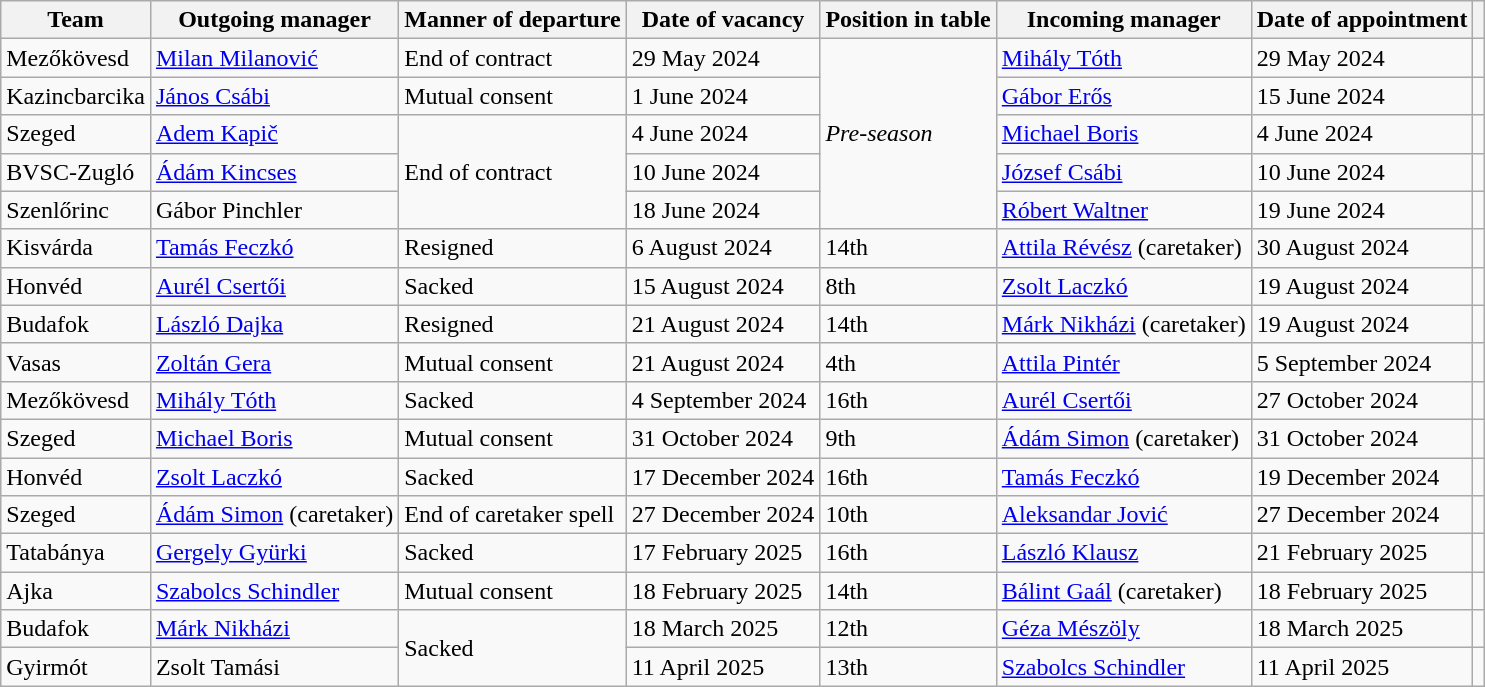<table class="wikitable sortable">
<tr>
<th>Team</th>
<th>Outgoing manager</th>
<th>Manner of departure</th>
<th>Date of vacancy</th>
<th>Position in table</th>
<th>Incoming manager</th>
<th>Date of appointment</th>
<th></th>
</tr>
<tr>
<td>Mezőkövesd</td>
<td> <a href='#'>Milan Milanović</a></td>
<td>End of contract</td>
<td>29 May 2024</td>
<td rowspan="5"><em>Pre-season</em></td>
<td> <a href='#'>Mihály Tóth</a></td>
<td>29 May 2024</td>
<td></td>
</tr>
<tr>
<td>Kazincbarcika</td>
<td> <a href='#'>János Csábi</a></td>
<td>Mutual consent</td>
<td>1 June 2024</td>
<td> <a href='#'>Gábor Erős</a></td>
<td>15 June 2024</td>
<td></td>
</tr>
<tr>
<td>Szeged</td>
<td> <a href='#'>Adem Kapič</a></td>
<td rowspan=3>End of contract</td>
<td>4 June 2024</td>
<td> <a href='#'>Michael Boris</a></td>
<td>4 June 2024</td>
<td></td>
</tr>
<tr>
<td>BVSC-Zugló</td>
<td> <a href='#'>Ádám Kincses</a></td>
<td>10 June 2024</td>
<td> <a href='#'>József Csábi</a></td>
<td>10 June 2024</td>
<td></td>
</tr>
<tr>
<td>Szenlőrinc</td>
<td> Gábor Pinchler</td>
<td>18 June 2024</td>
<td> <a href='#'>Róbert Waltner</a></td>
<td>19 June 2024</td>
<td></td>
</tr>
<tr>
<td>Kisvárda</td>
<td> <a href='#'>Tamás Feczkó</a></td>
<td>Resigned</td>
<td>6 August 2024</td>
<td>14th</td>
<td> <a href='#'>Attila Révész</a> (caretaker)</td>
<td>30 August 2024</td>
<td></td>
</tr>
<tr>
<td>Honvéd</td>
<td> <a href='#'>Aurél Csertői</a></td>
<td>Sacked</td>
<td>15 August 2024</td>
<td>8th</td>
<td> <a href='#'>Zsolt Laczkó</a></td>
<td>19 August 2024</td>
<td></td>
</tr>
<tr>
<td>Budafok</td>
<td> <a href='#'>László Dajka</a></td>
<td>Resigned</td>
<td>21 August 2024</td>
<td>14th</td>
<td> <a href='#'>Márk Nikházi</a> (caretaker)</td>
<td>19 August 2024</td>
<td></td>
</tr>
<tr>
<td>Vasas</td>
<td> <a href='#'>Zoltán Gera</a></td>
<td>Mutual consent</td>
<td>21 August 2024</td>
<td>4th</td>
<td> <a href='#'>Attila Pintér</a></td>
<td>5 September 2024</td>
<td></td>
</tr>
<tr>
<td>Mezőkövesd</td>
<td> <a href='#'>Mihály Tóth</a></td>
<td>Sacked</td>
<td>4 September 2024</td>
<td>16th</td>
<td> <a href='#'>Aurél Csertői</a></td>
<td>27 October 2024</td>
<td></td>
</tr>
<tr>
<td>Szeged</td>
<td> <a href='#'>Michael Boris</a></td>
<td>Mutual consent</td>
<td>31 October 2024</td>
<td>9th</td>
<td> <a href='#'>Ádám Simon</a> (caretaker)</td>
<td>31 October 2024</td>
<td></td>
</tr>
<tr>
<td>Honvéd</td>
<td> <a href='#'>Zsolt Laczkó</a></td>
<td>Sacked</td>
<td>17 December 2024</td>
<td>16th</td>
<td> <a href='#'>Tamás Feczkó</a></td>
<td>19 December 2024</td>
<td></td>
</tr>
<tr>
<td>Szeged</td>
<td> <a href='#'>Ádám Simon</a> (caretaker)</td>
<td>End of caretaker spell</td>
<td>27 December 2024</td>
<td>10th</td>
<td> <a href='#'>Aleksandar Jović</a></td>
<td>27 December 2024</td>
<td></td>
</tr>
<tr>
<td>Tatabánya</td>
<td> <a href='#'>Gergely Gyürki</a></td>
<td>Sacked</td>
<td>17 February 2025</td>
<td>16th</td>
<td> <a href='#'>László Klausz</a></td>
<td>21 February 2025</td>
<td></td>
</tr>
<tr>
<td>Ajka</td>
<td> <a href='#'>Szabolcs Schindler</a></td>
<td>Mutual consent</td>
<td>18 February 2025</td>
<td>14th</td>
<td> <a href='#'>Bálint Gaál</a> (caretaker)</td>
<td>18 February 2025</td>
<td></td>
</tr>
<tr>
<td>Budafok</td>
<td> <a href='#'>Márk Nikházi</a></td>
<td rowspan=2>Sacked</td>
<td>18 March 2025</td>
<td>12th</td>
<td> <a href='#'>Géza Mészöly</a></td>
<td>18 March 2025</td>
<td></td>
</tr>
<tr>
<td>Gyirmót</td>
<td> Zsolt Tamási</td>
<td>11 April 2025</td>
<td>13th</td>
<td> <a href='#'>Szabolcs Schindler</a></td>
<td>11 April 2025</td>
<td></td>
</tr>
</table>
